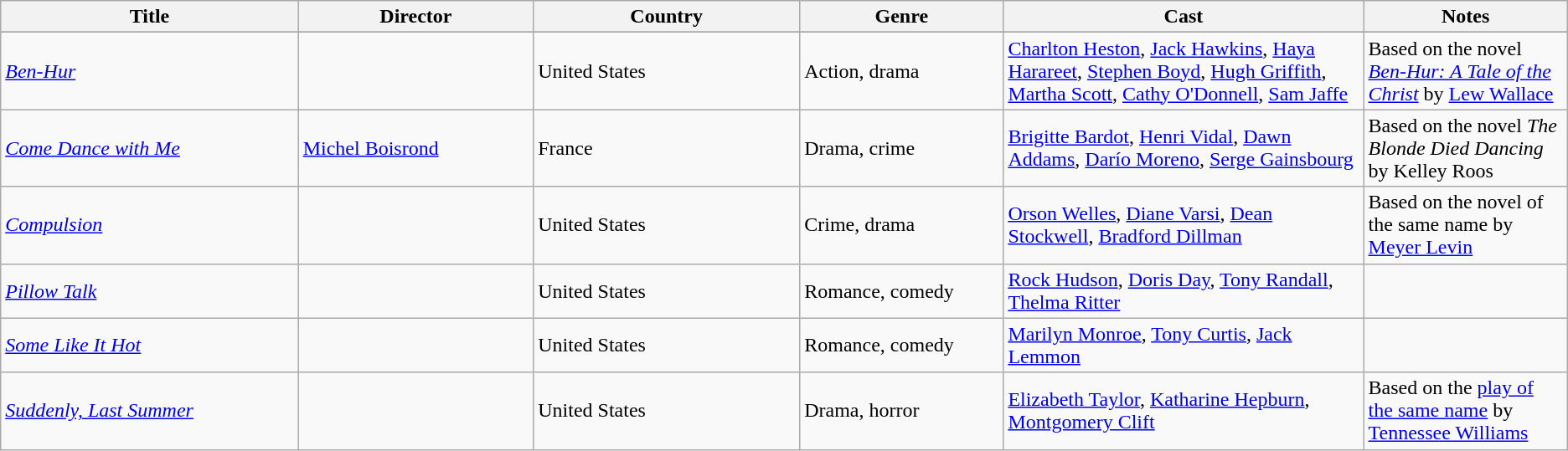<table class="wikitable sortable">
<tr>
<th width="19%">Title</th>
<th width="15%">Director</th>
<th width="17%">Country</th>
<th width="13%">Genre</th>
<th width="23%">Cast</th>
<th width="46%">Notes</th>
</tr>
<tr valign="top">
</tr>
<tr>
<td><em><a href='#'>Ben-Hur</a></em></td>
<td></td>
<td>United States</td>
<td>Action, drama</td>
<td><a href='#'>Charlton Heston</a>, <a href='#'>Jack Hawkins</a>, <a href='#'>Haya Harareet</a>, <a href='#'>Stephen Boyd</a>, <a href='#'>Hugh Griffith</a>, <a href='#'>Martha Scott</a>, <a href='#'>Cathy O'Donnell</a>, <a href='#'>Sam Jaffe</a></td>
<td>Based on the novel <em><a href='#'>Ben-Hur: A Tale of the Christ</a></em> by <a href='#'>Lew Wallace</a></td>
</tr>
<tr>
<td><em><a href='#'>Come Dance with Me</a></em></td>
<td><a href='#'>Michel Boisrond</a></td>
<td>France</td>
<td>Drama, crime</td>
<td><a href='#'>Brigitte Bardot</a>, <a href='#'>Henri Vidal</a>, <a href='#'>Dawn Addams</a>, <a href='#'>Darío Moreno</a>, <a href='#'>Serge Gainsbourg</a></td>
<td>Based on the novel <em>The Blonde Died Dancing</em> by Kelley Roos</td>
</tr>
<tr>
<td><em><a href='#'>Compulsion</a></em></td>
<td></td>
<td>United States</td>
<td>Crime, drama</td>
<td><a href='#'>Orson Welles</a>, <a href='#'>Diane Varsi</a>, <a href='#'>Dean Stockwell</a>, <a href='#'>Bradford Dillman</a></td>
<td>Based on the novel of the same name by <a href='#'>Meyer Levin</a></td>
</tr>
<tr>
<td><em><a href='#'>Pillow Talk</a></em></td>
<td></td>
<td>United States</td>
<td>Romance, comedy</td>
<td><a href='#'>Rock Hudson</a>, <a href='#'>Doris Day</a>, <a href='#'>Tony Randall</a>, <a href='#'>Thelma Ritter</a></td>
<td></td>
</tr>
<tr>
<td><em><a href='#'>Some Like It Hot</a></em></td>
<td></td>
<td>United States</td>
<td>Romance, comedy</td>
<td><a href='#'>Marilyn Monroe</a>, <a href='#'>Tony Curtis</a>, <a href='#'>Jack Lemmon</a></td>
<td></td>
</tr>
<tr>
<td><em><a href='#'>Suddenly, Last Summer</a></em></td>
<td></td>
<td>United States</td>
<td>Drama, horror</td>
<td><a href='#'>Elizabeth Taylor</a>, <a href='#'>Katharine Hepburn</a>, <a href='#'>Montgomery Clift</a></td>
<td>Based on the <a href='#'>play of the same name</a> by <a href='#'>Tennessee Williams</a></td>
</tr>
</table>
